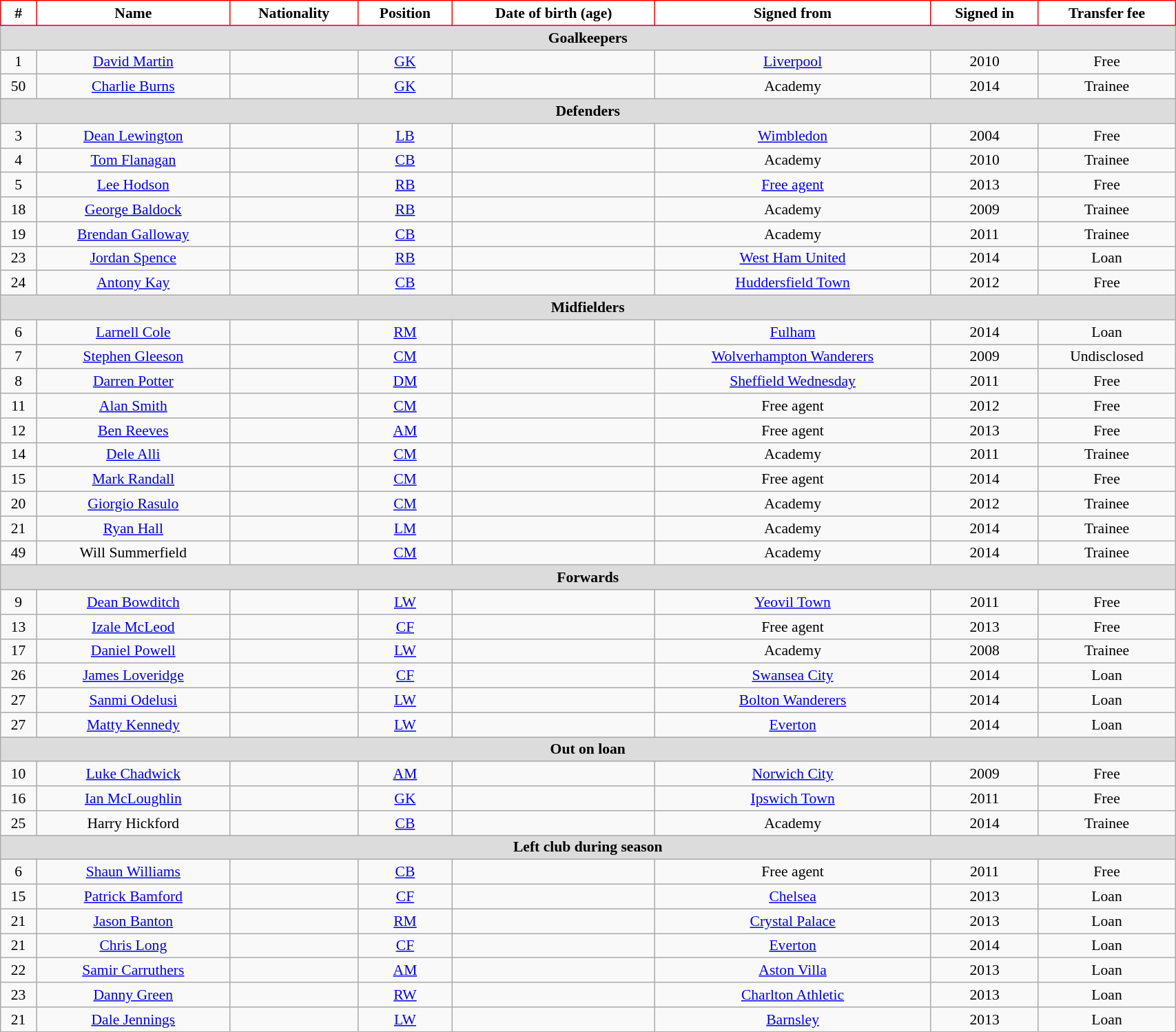<table class="wikitable" style="text-align:center; font-size:90%; width:90%;">
<tr>
<th style="color:black; background:white; border:1px solid red;">#</th>
<th style="color:black; background:white; border:1px solid red;">Name</th>
<th style="color:black; background:white; border:1px solid red;">Nationality</th>
<th style="color:black; background:white; border:1px solid red;">Position</th>
<th style="color:black; background:white; border:1px solid red;">Date of birth (age)</th>
<th style="color:black; background:white; border:1px solid red;">Signed from</th>
<th style="color:black; background:white; border:1px solid red;">Signed in</th>
<th style="color:black; background:white; border:1px solid red;">Transfer fee</th>
</tr>
<tr>
<th colspan="8" scope="row" style="background:#dcdcdc;">Goalkeepers</th>
</tr>
<tr>
<td>1</td>
<td><a href='#'>David Martin</a></td>
<td></td>
<td><a href='#'>GK</a></td>
<td></td>
<td> <a href='#'>Liverpool</a></td>
<td>2010</td>
<td>Free</td>
</tr>
<tr>
<td>50</td>
<td><a href='#'>Charlie Burns</a></td>
<td></td>
<td><a href='#'>GK</a></td>
<td></td>
<td>Academy</td>
<td>2014</td>
<td>Trainee</td>
</tr>
<tr>
<th colspan="8" scope="row" style="background:#dcdcdc;">Defenders</th>
</tr>
<tr>
<td>3</td>
<td><a href='#'>Dean Lewington</a></td>
<td></td>
<td><a href='#'>LB</a></td>
<td></td>
<td> <a href='#'>Wimbledon</a></td>
<td>2004</td>
<td>Free</td>
</tr>
<tr>
<td>4</td>
<td><a href='#'>Tom Flanagan</a></td>
<td></td>
<td><a href='#'>CB</a></td>
<td></td>
<td>Academy</td>
<td>2010</td>
<td>Trainee</td>
</tr>
<tr>
<td>5</td>
<td><a href='#'>Lee Hodson</a></td>
<td></td>
<td><a href='#'>RB</a></td>
<td></td>
<td><a href='#'>Free agent</a></td>
<td>2013</td>
<td>Free</td>
</tr>
<tr>
<td>18</td>
<td><a href='#'>George Baldock</a></td>
<td></td>
<td><a href='#'>RB</a></td>
<td></td>
<td>Academy</td>
<td>2009</td>
<td>Trainee</td>
</tr>
<tr>
<td>19</td>
<td><a href='#'>Brendan Galloway</a></td>
<td></td>
<td><a href='#'>CB</a></td>
<td></td>
<td>Academy</td>
<td>2011</td>
<td>Trainee</td>
</tr>
<tr>
<td>23</td>
<td><a href='#'>Jordan Spence</a></td>
<td></td>
<td><a href='#'>RB</a></td>
<td></td>
<td> <a href='#'>West Ham United</a></td>
<td>2014</td>
<td>Loan</td>
</tr>
<tr>
<td>24</td>
<td><a href='#'>Antony Kay</a></td>
<td></td>
<td><a href='#'>CB</a></td>
<td></td>
<td> <a href='#'>Huddersfield Town</a></td>
<td>2012</td>
<td>Free</td>
</tr>
<tr>
<th colspan="8" scope="row" style="background:#dcdcdc;">Midfielders</th>
</tr>
<tr>
<td>6</td>
<td><a href='#'>Larnell Cole</a></td>
<td></td>
<td><a href='#'>RM</a></td>
<td></td>
<td> <a href='#'>Fulham</a></td>
<td>2014</td>
<td>Loan</td>
</tr>
<tr>
<td>7</td>
<td><a href='#'>Stephen Gleeson</a></td>
<td></td>
<td><a href='#'>CM</a></td>
<td></td>
<td> <a href='#'>Wolverhampton Wanderers</a></td>
<td>2009</td>
<td>Undisclosed</td>
</tr>
<tr>
<td>8</td>
<td><a href='#'>Darren Potter</a></td>
<td></td>
<td><a href='#'>DM</a></td>
<td></td>
<td> <a href='#'>Sheffield Wednesday</a></td>
<td>2011</td>
<td>Free</td>
</tr>
<tr>
<td>11</td>
<td><a href='#'>Alan Smith</a></td>
<td></td>
<td><a href='#'>CM</a></td>
<td></td>
<td>Free agent</td>
<td>2012</td>
<td>Free</td>
</tr>
<tr>
<td>12</td>
<td><a href='#'>Ben Reeves</a></td>
<td></td>
<td><a href='#'>AM</a></td>
<td></td>
<td>Free agent</td>
<td>2013</td>
<td>Free</td>
</tr>
<tr>
<td>14</td>
<td><a href='#'>Dele Alli</a></td>
<td></td>
<td><a href='#'>CM</a></td>
<td></td>
<td>Academy</td>
<td>2011</td>
<td>Trainee</td>
</tr>
<tr>
<td>15</td>
<td><a href='#'>Mark Randall</a></td>
<td></td>
<td><a href='#'>CM</a></td>
<td></td>
<td>Free agent</td>
<td>2014</td>
<td>Free</td>
</tr>
<tr>
<td>20</td>
<td><a href='#'>Giorgio Rasulo</a></td>
<td></td>
<td><a href='#'>CM</a></td>
<td></td>
<td>Academy</td>
<td>2012</td>
<td>Trainee</td>
</tr>
<tr>
<td>21</td>
<td><a href='#'>Ryan Hall</a></td>
<td></td>
<td><a href='#'>LM</a></td>
<td></td>
<td>Academy</td>
<td>2014</td>
<td>Trainee</td>
</tr>
<tr>
<td>49</td>
<td>Will Summerfield</td>
<td></td>
<td><a href='#'>CM</a></td>
<td></td>
<td>Academy</td>
<td>2014</td>
<td>Trainee</td>
</tr>
<tr>
<th colspan="8" scope="row" style="background:#dcdcdc;">Forwards</th>
</tr>
<tr>
<td>9</td>
<td><a href='#'>Dean Bowditch</a></td>
<td></td>
<td><a href='#'>LW</a></td>
<td></td>
<td> <a href='#'>Yeovil Town</a></td>
<td>2011</td>
<td>Free</td>
</tr>
<tr>
<td>13</td>
<td><a href='#'>Izale McLeod</a></td>
<td></td>
<td><a href='#'>CF</a></td>
<td></td>
<td>Free agent</td>
<td>2013</td>
<td>Free</td>
</tr>
<tr>
<td>17</td>
<td><a href='#'>Daniel Powell</a></td>
<td></td>
<td><a href='#'>LW</a></td>
<td></td>
<td>Academy</td>
<td>2008</td>
<td>Trainee</td>
</tr>
<tr>
<td>26</td>
<td><a href='#'>James Loveridge</a></td>
<td></td>
<td><a href='#'>CF</a></td>
<td></td>
<td> <a href='#'>Swansea City</a></td>
<td>2014</td>
<td>Loan</td>
</tr>
<tr>
<td>27</td>
<td><a href='#'>Sanmi Odelusi</a></td>
<td></td>
<td><a href='#'>LW</a></td>
<td></td>
<td> <a href='#'>Bolton Wanderers</a></td>
<td>2014</td>
<td>Loan</td>
</tr>
<tr>
<td>27</td>
<td><a href='#'>Matty Kennedy</a></td>
<td></td>
<td><a href='#'>LW</a></td>
<td></td>
<td> <a href='#'>Everton</a></td>
<td>2014</td>
<td>Loan</td>
</tr>
<tr>
<th colspan="8" scope="row" style="background:#dcdcdc;">Out on loan</th>
</tr>
<tr>
<td>10</td>
<td><a href='#'>Luke Chadwick</a></td>
<td></td>
<td><a href='#'>AM</a></td>
<td></td>
<td> <a href='#'>Norwich City</a></td>
<td>2009</td>
<td>Free</td>
</tr>
<tr>
<td>16</td>
<td><a href='#'>Ian McLoughlin</a></td>
<td></td>
<td><a href='#'>GK</a></td>
<td></td>
<td> <a href='#'>Ipswich Town</a></td>
<td>2011</td>
<td>Free</td>
</tr>
<tr>
<td>25</td>
<td>Harry Hickford</td>
<td></td>
<td><a href='#'>CB</a></td>
<td></td>
<td>Academy</td>
<td>2014</td>
<td>Trainee</td>
</tr>
<tr>
<th colspan="8" scope="row" style="background:#dcdcdc;">Left club during season</th>
</tr>
<tr>
<td>6</td>
<td><a href='#'>Shaun Williams</a></td>
<td></td>
<td><a href='#'>CB</a></td>
<td></td>
<td>Free agent</td>
<td>2011</td>
<td>Free</td>
</tr>
<tr>
<td>15</td>
<td><a href='#'>Patrick Bamford</a></td>
<td></td>
<td><a href='#'>CF</a></td>
<td></td>
<td> <a href='#'>Chelsea</a></td>
<td>2013</td>
<td>Loan</td>
</tr>
<tr>
<td>21</td>
<td><a href='#'>Jason Banton</a></td>
<td></td>
<td><a href='#'>RM</a></td>
<td></td>
<td> <a href='#'>Crystal Palace</a></td>
<td>2013</td>
<td>Loan</td>
</tr>
<tr>
<td>21</td>
<td><a href='#'>Chris Long</a></td>
<td></td>
<td><a href='#'>CF</a></td>
<td></td>
<td> <a href='#'>Everton</a></td>
<td>2014</td>
<td>Loan</td>
</tr>
<tr>
<td>22</td>
<td><a href='#'>Samir Carruthers</a></td>
<td></td>
<td><a href='#'>AM</a></td>
<td></td>
<td> <a href='#'>Aston Villa</a></td>
<td>2013</td>
<td>Loan</td>
</tr>
<tr>
<td>23</td>
<td><a href='#'>Danny Green</a></td>
<td></td>
<td><a href='#'>RW</a></td>
<td></td>
<td> <a href='#'>Charlton Athletic</a></td>
<td>2013</td>
<td>Loan</td>
</tr>
<tr>
<td>21</td>
<td><a href='#'>Dale Jennings</a></td>
<td></td>
<td><a href='#'>LW</a></td>
<td></td>
<td> <a href='#'>Barnsley</a></td>
<td>2013</td>
<td>Loan</td>
</tr>
</table>
